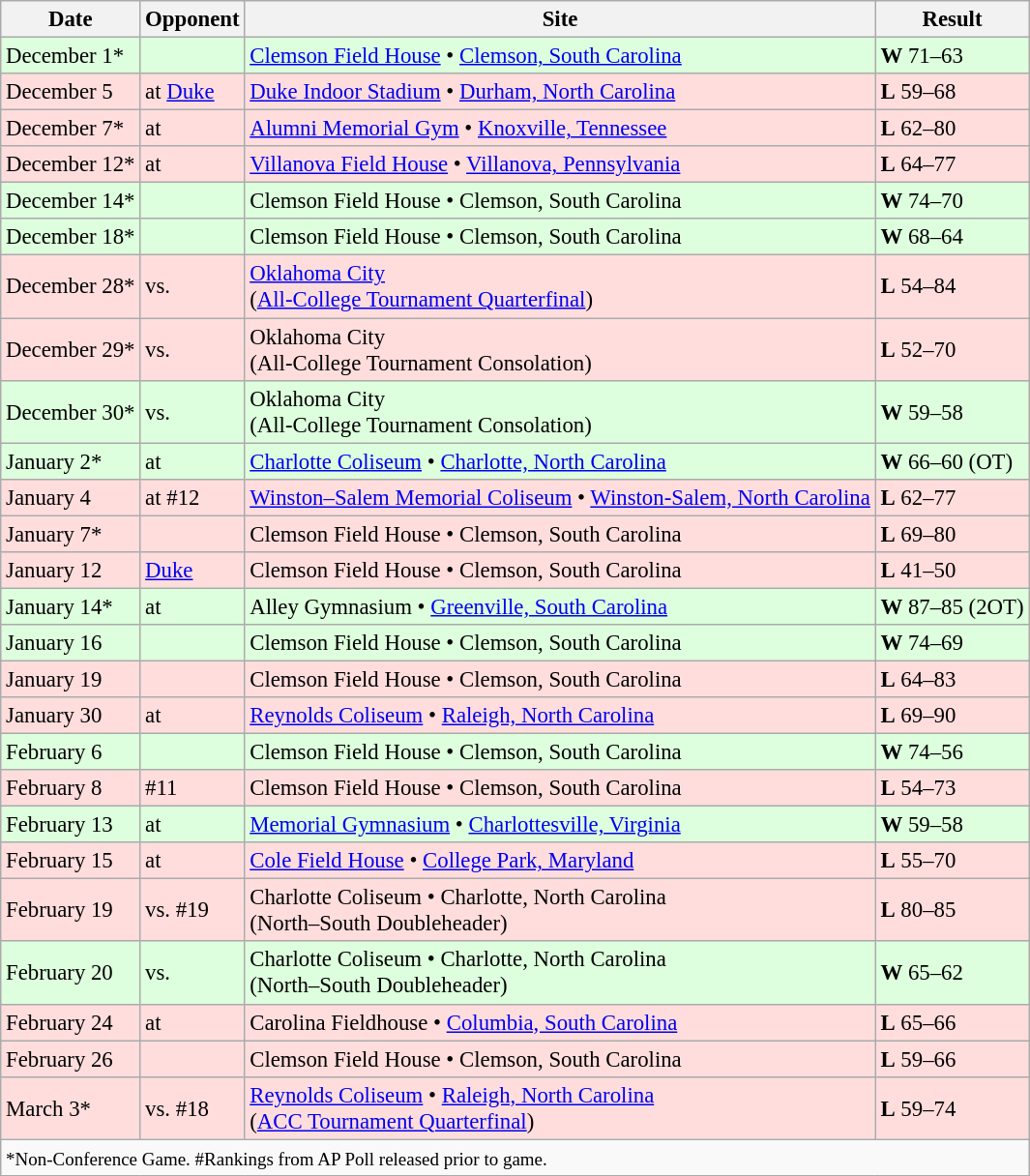<table class="wikitable" style="font-size:95%;">
<tr>
<th>Date</th>
<th>Opponent</th>
<th>Site</th>
<th>Result</th>
</tr>
<tr style="background: #ddffdd;">
<td>December 1*</td>
<td></td>
<td><a href='#'>Clemson Field House</a> • <a href='#'>Clemson, South Carolina</a></td>
<td><strong>W</strong> 71–63</td>
</tr>
<tr style="background: #ffdddd;">
<td>December 5</td>
<td>at <a href='#'>Duke</a></td>
<td><a href='#'>Duke Indoor Stadium</a> • <a href='#'>Durham, North Carolina</a></td>
<td><strong>L</strong> 59–68</td>
</tr>
<tr style="background: #ffdddd;">
<td>December 7*</td>
<td>at </td>
<td><a href='#'>Alumni Memorial Gym</a> • <a href='#'>Knoxville, Tennessee</a></td>
<td><strong>L</strong> 62–80</td>
</tr>
<tr style="background: #ffdddd;">
<td>December 12*</td>
<td>at </td>
<td><a href='#'>Villanova Field House</a> • <a href='#'>Villanova, Pennsylvania</a></td>
<td><strong>L</strong> 64–77</td>
</tr>
<tr style="background: #ddffdd;">
<td>December 14*</td>
<td></td>
<td>Clemson Field House • Clemson, South Carolina</td>
<td><strong>W</strong> 74–70</td>
</tr>
<tr style="background: #ddffdd;">
<td>December 18*</td>
<td></td>
<td>Clemson Field House • Clemson, South Carolina</td>
<td><strong>W</strong> 68–64</td>
</tr>
<tr style="background: #ffdddd;">
<td>December 28*</td>
<td>vs. </td>
<td><a href='#'>Oklahoma City</a><br>(<a href='#'>All-College Tournament Quarterfinal</a>)</td>
<td><strong>L</strong> 54–84</td>
</tr>
<tr style="background: #ffdddd;">
<td>December 29*</td>
<td>vs. </td>
<td>Oklahoma City<br>(All-College Tournament Consolation)</td>
<td><strong>L</strong> 52–70</td>
</tr>
<tr style="background: #ddffdd;">
<td>December 30*</td>
<td>vs. </td>
<td>Oklahoma City<br>(All-College Tournament Consolation)</td>
<td><strong>W</strong> 59–58</td>
</tr>
<tr style="background: #ddffdd;">
<td>January 2*</td>
<td>at </td>
<td><a href='#'>Charlotte Coliseum</a> • <a href='#'>Charlotte, North Carolina</a></td>
<td><strong>W</strong> 66–60 (OT)</td>
</tr>
<tr style="background: #ffdddd;">
<td>January 4</td>
<td>at #12 </td>
<td><a href='#'>Winston–Salem Memorial Coliseum</a> • <a href='#'>Winston-Salem, North Carolina</a></td>
<td><strong>L</strong> 62–77</td>
</tr>
<tr style="background: #ffdddd;">
<td>January 7*</td>
<td></td>
<td>Clemson Field House • Clemson, South Carolina</td>
<td><strong>L</strong> 69–80</td>
</tr>
<tr style="background: #ffdddd;">
<td>January 12</td>
<td><a href='#'>Duke</a></td>
<td>Clemson Field House • Clemson, South Carolina</td>
<td><strong>L</strong> 41–50</td>
</tr>
<tr style="background: #ddffdd;">
<td>January 14*</td>
<td>at </td>
<td>Alley Gymnasium • <a href='#'>Greenville, South Carolina</a></td>
<td><strong>W</strong> 87–85 (2OT)</td>
</tr>
<tr style="background: #ddffdd;">
<td>January 16</td>
<td></td>
<td>Clemson Field House • Clemson, South Carolina</td>
<td><strong>W</strong> 74–69</td>
</tr>
<tr style="background: #ffdddd;">
<td>January 19</td>
<td></td>
<td>Clemson Field House • Clemson, South Carolina</td>
<td><strong>L</strong> 64–83</td>
</tr>
<tr style="background: #ffdddd;">
<td>January 30</td>
<td>at </td>
<td><a href='#'>Reynolds Coliseum</a> • <a href='#'>Raleigh, North Carolina</a></td>
<td><strong>L</strong> 69–90</td>
</tr>
<tr style="background: #ddffdd;">
<td>February 6</td>
<td></td>
<td>Clemson Field House • Clemson, South Carolina</td>
<td><strong>W</strong> 74–56</td>
</tr>
<tr style="background: #ffdddd;">
<td>February 8</td>
<td>#11 </td>
<td>Clemson Field House • Clemson, South Carolina</td>
<td><strong>L</strong> 54–73</td>
</tr>
<tr style="background: #ddffdd;">
<td>February 13</td>
<td>at </td>
<td><a href='#'>Memorial Gymnasium</a> • <a href='#'>Charlottesville, Virginia</a></td>
<td><strong>W</strong> 59–58</td>
</tr>
<tr style="background: #ffdddd;">
<td>February 15</td>
<td>at </td>
<td><a href='#'>Cole Field House</a> • <a href='#'>College Park, Maryland</a></td>
<td><strong>L</strong> 55–70</td>
</tr>
<tr style="background: #ffdddd;">
<td>February 19</td>
<td>vs. #19 </td>
<td>Charlotte Coliseum • Charlotte, North Carolina<br>(North–South Doubleheader)</td>
<td><strong>L</strong> 80–85</td>
</tr>
<tr style="background: #ddffdd;">
<td>February 20</td>
<td>vs. </td>
<td>Charlotte Coliseum • Charlotte, North Carolina<br>(North–South Doubleheader)</td>
<td><strong>W</strong> 65–62</td>
</tr>
<tr style="background: #ffdddd;">
<td>February 24</td>
<td>at </td>
<td>Carolina Fieldhouse • <a href='#'>Columbia, South Carolina</a></td>
<td><strong>L</strong> 65–66</td>
</tr>
<tr style="background: #ffdddd;">
<td>February 26</td>
<td></td>
<td>Clemson Field House • Clemson, South Carolina</td>
<td><strong>L</strong> 59–66</td>
</tr>
<tr style="background: #ffdddd;">
<td>March 3*</td>
<td>vs. #18 </td>
<td><a href='#'>Reynolds Coliseum</a> • <a href='#'>Raleigh, North Carolina</a><br>(<a href='#'>ACC Tournament Quarterfinal</a>)</td>
<td><strong>L</strong> 59–74</td>
</tr>
<tr style="background:#f9f9f9;">
<td colspan=4><small>*Non-Conference Game. #Rankings from AP Poll released prior to game.</small></td>
</tr>
</table>
